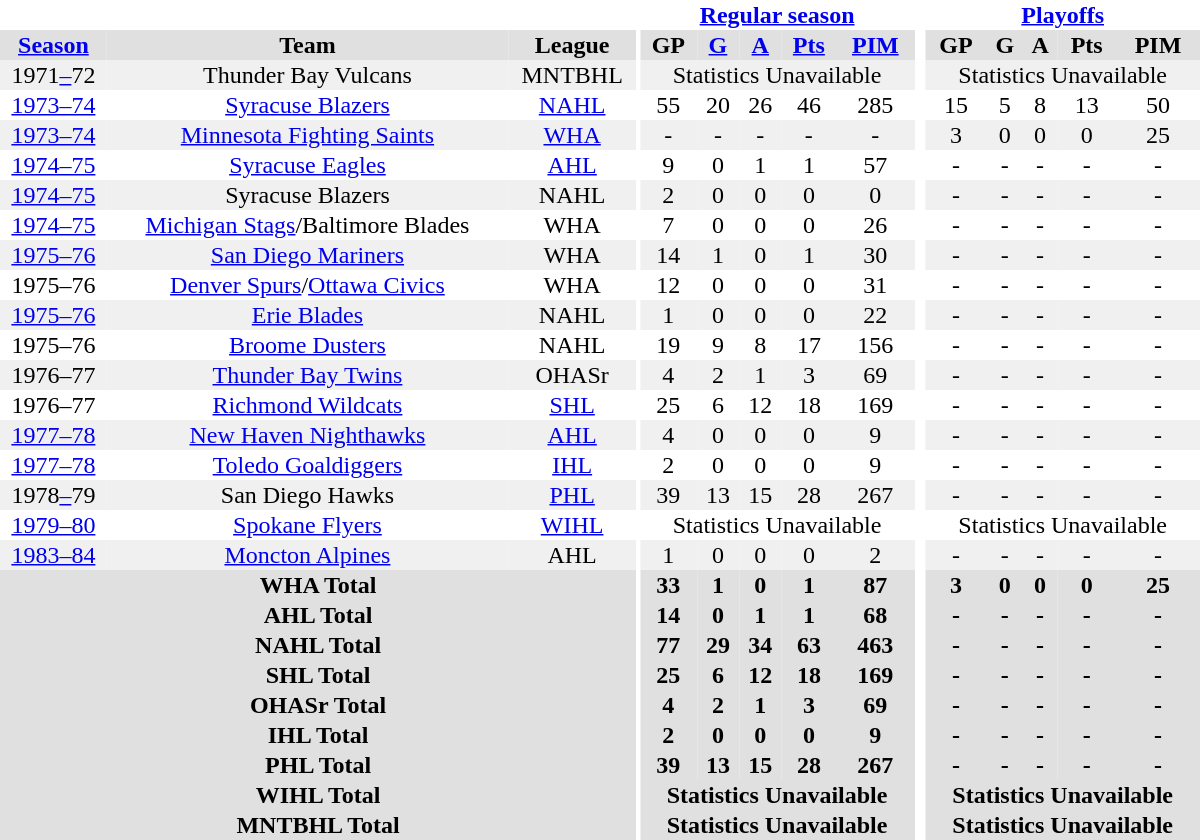<table border="0" cellpadding="1" cellspacing="0" style="text-align:center; width:50em">
<tr>
<th colspan="3" style="background:#fff;"></th>
<th rowspan="99" style="background:#fff;"></th>
<th colspan="5" style="text-align:center;"><a href='#'>Regular season</a></th>
<th rowspan="99" style="text-align:center; background:#fff;"> </th>
<th colspan="5" style="text-align:center;"><a href='#'>Playoffs</a></th>
</tr>
<tr style="text-align:center; background:#e0e0e0;">
<th><a href='#'>Season</a></th>
<th>Team</th>
<th>League</th>
<th>GP</th>
<th><a href='#'>G</a></th>
<th><a href='#'>A</a></th>
<th><a href='#'>Pts</a></th>
<th><a href='#'>PIM</a></th>
<th>GP</th>
<th>G</th>
<th>A</th>
<th>Pts</th>
<th>PIM</th>
</tr>
<tr style="text-align:center; background:#f0f0f0;"->
<td>1971<a href='#'>–</a>72</td>
<td>Thunder Bay Vulcans</td>
<td>MNTBHL</td>
<td colspan="5">Statistics Unavailable</td>
<td colspan="5">Statistics Unavailable</td>
</tr>
<tr style="text-align:center;">
<td><a href='#'>1973–74</a></td>
<td><a href='#'>Syracuse Blazers</a></td>
<td><a href='#'>NAHL</a></td>
<td>55</td>
<td>20</td>
<td>26</td>
<td>46</td>
<td>285</td>
<td>15</td>
<td>5</td>
<td>8</td>
<td>13</td>
<td>50</td>
</tr>
<tr style="text-align:center; background:#f0f0f0;">
<td><a href='#'>1973–74</a></td>
<td><a href='#'>Minnesota Fighting Saints</a></td>
<td><a href='#'>WHA</a></td>
<td>-</td>
<td>-</td>
<td>-</td>
<td>-</td>
<td>-</td>
<td>3</td>
<td>0</td>
<td>0</td>
<td>0</td>
<td>25</td>
</tr>
<tr style="text-align:center;">
<td><a href='#'>1974–75</a></td>
<td><a href='#'>Syracuse Eagles</a></td>
<td><a href='#'>AHL</a></td>
<td>9</td>
<td>0</td>
<td>1</td>
<td>1</td>
<td>57</td>
<td>-</td>
<td>-</td>
<td>-</td>
<td>-</td>
<td>-</td>
</tr>
<tr style="text-align:center; background:#f0f0f0;">
<td><a href='#'>1974–75</a></td>
<td>Syracuse Blazers</td>
<td>NAHL</td>
<td>2</td>
<td>0</td>
<td>0</td>
<td>0</td>
<td>0</td>
<td>-</td>
<td>-</td>
<td>-</td>
<td>-</td>
<td>-</td>
</tr>
<tr style="text-align:center;">
<td><a href='#'>1974–75</a></td>
<td><a href='#'>Michigan Stags</a>/Baltimore Blades</td>
<td>WHA</td>
<td>7</td>
<td>0</td>
<td>0</td>
<td>0</td>
<td>26</td>
<td>-</td>
<td>-</td>
<td>-</td>
<td>-</td>
<td>-</td>
</tr>
<tr style="text-align:center; background:#f0f0f0;">
<td><a href='#'>1975–76</a></td>
<td><a href='#'>San Diego Mariners</a></td>
<td>WHA</td>
<td>14</td>
<td>1</td>
<td>0</td>
<td>1</td>
<td>30</td>
<td>-</td>
<td>-</td>
<td>-</td>
<td>-</td>
<td>-</td>
</tr>
<tr style="text-align:center;">
<td>1975–76</td>
<td><a href='#'>Denver Spurs</a>/<a href='#'>Ottawa Civics</a></td>
<td>WHA</td>
<td>12</td>
<td>0</td>
<td>0</td>
<td>0</td>
<td>31</td>
<td>-</td>
<td>-</td>
<td>-</td>
<td>-</td>
<td>-</td>
</tr>
<tr style="text-align:center; background:#f0f0f0;">
<td><a href='#'>1975–76</a></td>
<td><a href='#'>Erie Blades</a></td>
<td>NAHL</td>
<td>1</td>
<td>0</td>
<td>0</td>
<td>0</td>
<td>22</td>
<td>-</td>
<td>-</td>
<td>-</td>
<td>-</td>
<td>-</td>
</tr>
<tr style="text-align:center;">
<td>1975–76</td>
<td><a href='#'>Broome Dusters</a></td>
<td>NAHL</td>
<td>19</td>
<td>9</td>
<td>8</td>
<td>17</td>
<td>156</td>
<td>-</td>
<td>-</td>
<td>-</td>
<td>-</td>
<td>-</td>
</tr>
<tr style="text-align:center; background:#f0f0f0;">
<td>1976–77</td>
<td><a href='#'>Thunder Bay Twins</a></td>
<td>OHASr</td>
<td>4</td>
<td>2</td>
<td>1</td>
<td>3</td>
<td>69</td>
<td>-</td>
<td>-</td>
<td>-</td>
<td>-</td>
<td>-</td>
</tr>
<tr style="text-align:center;">
<td>1976–77</td>
<td><a href='#'>Richmond Wildcats</a></td>
<td><a href='#'>SHL</a></td>
<td>25</td>
<td>6</td>
<td>12</td>
<td>18</td>
<td>169</td>
<td>-</td>
<td>-</td>
<td>-</td>
<td>-</td>
<td>-</td>
</tr>
<tr style="text-align:center; background:#f0f0f0;">
<td><a href='#'>1977–78</a></td>
<td><a href='#'>New Haven Nighthawks</a></td>
<td><a href='#'>AHL</a></td>
<td>4</td>
<td>0</td>
<td>0</td>
<td>0</td>
<td>9</td>
<td>-</td>
<td>-</td>
<td>-</td>
<td>-</td>
<td>-</td>
</tr>
<tr style="text-align:center;">
<td><a href='#'>1977–78</a></td>
<td><a href='#'>Toledo Goaldiggers</a></td>
<td><a href='#'>IHL</a></td>
<td>2</td>
<td>0</td>
<td>0</td>
<td>0</td>
<td>9</td>
<td>-</td>
<td>-</td>
<td>-</td>
<td>-</td>
<td>-</td>
</tr>
<tr style="text-align:center; background:#f0f0f0;">
<td>1978<a href='#'>–</a>79</td>
<td>San Diego Hawks</td>
<td><a href='#'>PHL</a></td>
<td>39</td>
<td>13</td>
<td>15</td>
<td>28</td>
<td>267</td>
<td>-</td>
<td>-</td>
<td>-</td>
<td>-</td>
<td>-</td>
</tr>
<tr style="text-align:center;">
<td><a href='#'>1979–80</a></td>
<td><a href='#'>Spokane Flyers</a></td>
<td><a href='#'>WIHL</a></td>
<td colspan="5">Statistics Unavailable</td>
<td colspan="5">Statistics Unavailable</td>
</tr>
<tr style="text-align:center; background:#f0f0f0;">
<td><a href='#'>1983–84</a></td>
<td><a href='#'>Moncton Alpines</a></td>
<td>AHL</td>
<td>1</td>
<td>0</td>
<td>0</td>
<td>0</td>
<td>2</td>
<td>-</td>
<td>-</td>
<td>-</td>
<td>-</td>
<td>-</td>
</tr>
<tr style="text-align:center; background:#e0e0e0;">
<th colspan="3">WHA Total</th>
<th>33</th>
<th>1</th>
<th>0</th>
<th>1</th>
<th>87</th>
<th>3</th>
<th>0</th>
<th>0</th>
<th>0</th>
<th>25</th>
</tr>
<tr style="text-align:center; background:#e0e0e0;">
<th colspan="3">AHL Total</th>
<th>14</th>
<th>0</th>
<th>1</th>
<th>1</th>
<th>68</th>
<th>-</th>
<th>-</th>
<th>-</th>
<th>-</th>
<th>-</th>
</tr>
<tr style="text-align:center; background:#e0e0e0;">
<th colspan="3">NAHL Total</th>
<th>77</th>
<th>29</th>
<th>34</th>
<th>63</th>
<th>463</th>
<th>-</th>
<th>-</th>
<th>-</th>
<th>-</th>
<th>-</th>
</tr>
<tr style="text-align:center; background:#e0e0e0;">
<th colspan="3">SHL Total</th>
<th>25</th>
<th>6</th>
<th>12</th>
<th>18</th>
<th>169</th>
<th>-</th>
<th>-</th>
<th>-</th>
<th>-</th>
<th>-</th>
</tr>
<tr style="text-align:center; background:#e0e0e0;">
<th colspan="3">OHASr Total</th>
<th>4</th>
<th>2</th>
<th>1</th>
<th>3</th>
<th>69</th>
<th>-</th>
<th>-</th>
<th>-</th>
<th>-</th>
<th>-</th>
</tr>
<tr style="text-align:center; background:#e0e0e0;">
<th colspan="3">IHL Total</th>
<th>2</th>
<th>0</th>
<th>0</th>
<th>0</th>
<th>9</th>
<th>-</th>
<th>-</th>
<th>-</th>
<th>-</th>
<th>-</th>
</tr>
<tr style="text-align:center; background:#e0e0e0;">
<th colspan="3">PHL Total</th>
<th>39</th>
<th>13</th>
<th>15</th>
<th>28</th>
<th>267</th>
<th>-</th>
<th>-</th>
<th>-</th>
<th>-</th>
<th>-</th>
</tr>
<tr style="text-align:center; background:#e0e0e0;">
<th colspan="3">WIHL Total</th>
<th colspan="5">Statistics Unavailable</th>
<th colspan="5">Statistics Unavailable</th>
</tr>
<tr style="text-align:center; background:#e0e0e0;">
<th colspan="3">MNTBHL Total</th>
<th colspan="5">Statistics Unavailable</th>
<th colspan="5">Statistics Unavailable</th>
</tr>
</table>
